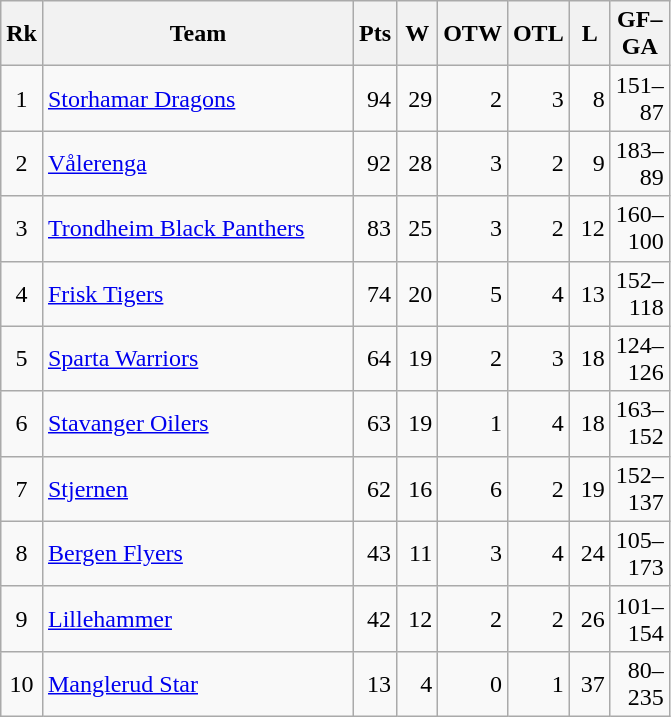<table class="wikitable" style="text-align:right;">
<tr>
<th width=20>Rk</th>
<th width=200>Team</th>
<th width=20 abbr="Points">Pts</th>
<th width=20 abbr="Won">W</th>
<th width=20 abbr="Overtimes Won">OTW</th>
<th width=20 abbr="Overtime Lost">OTL</th>
<th width=20 abbr="Lost">L</th>
<th width=20 abbr="Goals for/against">GF–GA</th>
</tr>
<tr>
<td align=center>1</td>
<td align=left><a href='#'>Storhamar Dragons</a></td>
<td>94</td>
<td>29</td>
<td>2</td>
<td>3</td>
<td>8</td>
<td>151–87</td>
</tr>
<tr>
<td align=center>2</td>
<td align=left><a href='#'>Vålerenga</a></td>
<td>92</td>
<td>28</td>
<td>3</td>
<td>2</td>
<td>9</td>
<td>183–89</td>
</tr>
<tr>
<td align=center>3</td>
<td align=left><a href='#'>Trondheim Black Panthers</a></td>
<td>83</td>
<td>25</td>
<td>3</td>
<td>2</td>
<td>12</td>
<td>160–100</td>
</tr>
<tr>
<td align=center>4</td>
<td align=left><a href='#'>Frisk Tigers</a></td>
<td>74</td>
<td>20</td>
<td>5</td>
<td>4</td>
<td>13</td>
<td>152–118</td>
</tr>
<tr>
<td align=center>5</td>
<td align=left><a href='#'>Sparta Warriors</a></td>
<td>64</td>
<td>19</td>
<td>2</td>
<td>3</td>
<td>18</td>
<td>124–126</td>
</tr>
<tr>
<td align=center>6</td>
<td align=left><a href='#'>Stavanger Oilers</a></td>
<td>63</td>
<td>19</td>
<td>1</td>
<td>4</td>
<td>18</td>
<td>163–152</td>
</tr>
<tr>
<td align=center>7</td>
<td align=left><a href='#'>Stjernen</a></td>
<td>62</td>
<td>16</td>
<td>6</td>
<td>2</td>
<td>19</td>
<td>152–137</td>
</tr>
<tr>
<td align=center>8</td>
<td align=left><a href='#'>Bergen Flyers</a></td>
<td>43</td>
<td>11</td>
<td>3</td>
<td>4</td>
<td>24</td>
<td>105–173</td>
</tr>
<tr>
<td align=center>9</td>
<td align=left><a href='#'>Lillehammer</a></td>
<td>42</td>
<td>12</td>
<td>2</td>
<td>2</td>
<td>26</td>
<td>101–154</td>
</tr>
<tr>
<td align=center>10</td>
<td align=left><a href='#'>Manglerud Star</a></td>
<td>13</td>
<td>4</td>
<td>0</td>
<td>1</td>
<td>37</td>
<td>80–235</td>
</tr>
</table>
